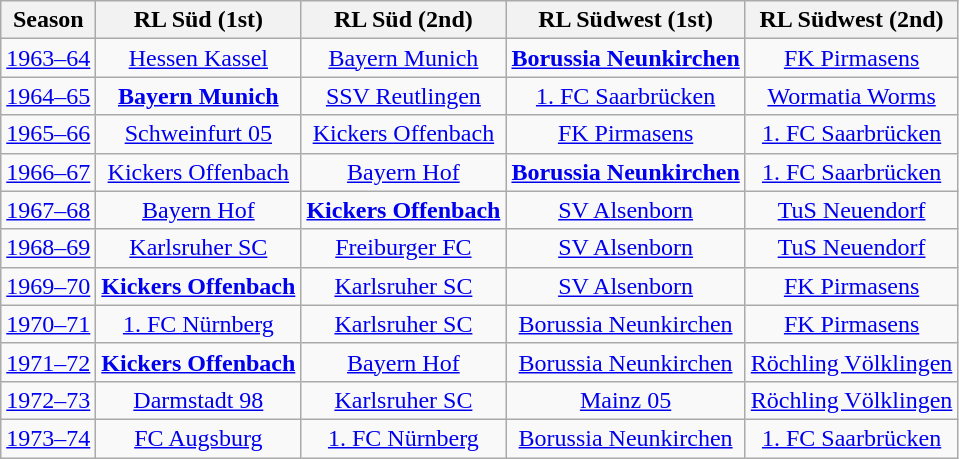<table class="wikitable">
<tr>
<th>Season</th>
<th>RL Süd (1st)</th>
<th>RL Süd (2nd)</th>
<th>RL Südwest (1st)</th>
<th>RL Südwest (2nd)</th>
</tr>
<tr align="center">
<td><a href='#'>1963–64</a></td>
<td><a href='#'>Hessen Kassel</a></td>
<td><a href='#'>Bayern Munich</a></td>
<td><strong><a href='#'>Borussia Neunkirchen</a></strong></td>
<td><a href='#'>FK Pirmasens</a></td>
</tr>
<tr align="center">
<td><a href='#'>1964–65</a></td>
<td><strong><a href='#'>Bayern Munich</a></strong></td>
<td><a href='#'>SSV Reutlingen</a></td>
<td><a href='#'>1. FC Saarbrücken</a></td>
<td><a href='#'>Wormatia Worms</a></td>
</tr>
<tr align="center">
<td><a href='#'>1965–66</a></td>
<td><a href='#'>Schweinfurt 05</a></td>
<td><a href='#'>Kickers Offenbach</a></td>
<td><a href='#'>FK Pirmasens</a></td>
<td><a href='#'>1. FC Saarbrücken</a></td>
</tr>
<tr align="center">
<td><a href='#'>1966–67</a></td>
<td><a href='#'>Kickers Offenbach</a></td>
<td><a href='#'>Bayern Hof</a></td>
<td><strong><a href='#'>Borussia Neunkirchen</a></strong></td>
<td><a href='#'>1. FC Saarbrücken</a></td>
</tr>
<tr align="center">
<td><a href='#'>1967–68</a></td>
<td><a href='#'>Bayern Hof</a></td>
<td><strong><a href='#'>Kickers Offenbach</a></strong></td>
<td><a href='#'>SV Alsenborn</a></td>
<td><a href='#'>TuS Neuendorf</a></td>
</tr>
<tr align="center">
<td><a href='#'>1968–69</a></td>
<td><a href='#'>Karlsruher SC</a></td>
<td><a href='#'>Freiburger FC</a></td>
<td><a href='#'>SV Alsenborn</a></td>
<td><a href='#'>TuS Neuendorf</a></td>
</tr>
<tr align="center">
<td><a href='#'>1969–70</a></td>
<td><strong><a href='#'>Kickers Offenbach</a></strong></td>
<td><a href='#'>Karlsruher SC</a></td>
<td><a href='#'>SV Alsenborn</a></td>
<td><a href='#'>FK Pirmasens</a></td>
</tr>
<tr align="center">
<td><a href='#'>1970–71</a></td>
<td><a href='#'>1. FC Nürnberg</a></td>
<td><a href='#'>Karlsruher SC</a></td>
<td><a href='#'>Borussia Neunkirchen</a></td>
<td><a href='#'>FK Pirmasens</a></td>
</tr>
<tr align="center">
<td><a href='#'>1971–72</a></td>
<td><strong><a href='#'>Kickers Offenbach</a></strong></td>
<td><a href='#'>Bayern Hof</a></td>
<td><a href='#'>Borussia Neunkirchen</a></td>
<td><a href='#'>Röchling Völklingen</a></td>
</tr>
<tr align="center">
<td><a href='#'>1972–73</a></td>
<td><a href='#'>Darmstadt 98</a></td>
<td><a href='#'>Karlsruher SC</a></td>
<td><a href='#'>Mainz 05</a></td>
<td><a href='#'>Röchling Völklingen</a></td>
</tr>
<tr align="center">
<td><a href='#'>1973–74</a></td>
<td><a href='#'>FC Augsburg</a></td>
<td><a href='#'>1. FC Nürnberg</a></td>
<td><a href='#'>Borussia Neunkirchen</a></td>
<td><a href='#'>1. FC Saarbrücken</a></td>
</tr>
</table>
